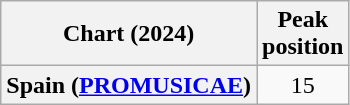<table class="wikitable plainrowheaders" style="text-align:center">
<tr>
<th scope="col">Chart (2024)</th>
<th scope="col">Peak<br>position</th>
</tr>
<tr>
<th scope="row">Spain (<a href='#'>PROMUSICAE</a>)</th>
<td>15</td>
</tr>
</table>
